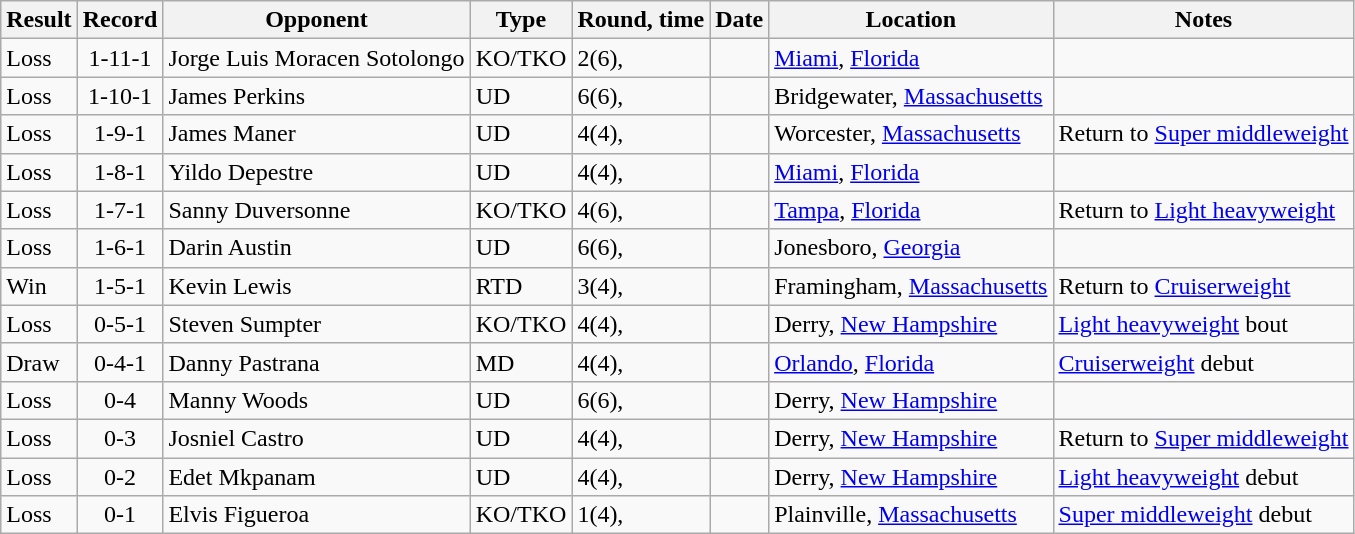<table class="wikitable">
<tr>
<th>Result</th>
<th>Record</th>
<th>Opponent</th>
<th>Type</th>
<th>Round, time</th>
<th>Date</th>
<th>Location</th>
<th>Notes</th>
</tr>
<tr>
<td>Loss</td>
<td style="text-align:center;">1-11-1</td>
<td>Jorge Luis Moracen Sotolongo</td>
<td>KO/TKO</td>
<td>2(6), </td>
<td></td>
<td><a href='#'>Miami</a>, <a href='#'>Florida</a></td>
<td></td>
</tr>
<tr>
<td>Loss</td>
<td style="text-align:center;">1-10-1</td>
<td>James Perkins</td>
<td>UD</td>
<td>6(6), </td>
<td></td>
<td>Bridgewater, <a href='#'>Massachusetts</a></td>
<td></td>
</tr>
<tr>
<td>Loss</td>
<td style="text-align:center;">1-9-1</td>
<td>James Maner</td>
<td>UD</td>
<td>4(4), </td>
<td></td>
<td>Worcester, <a href='#'>Massachusetts</a></td>
<td>Return to <a href='#'>Super middleweight</a></td>
</tr>
<tr>
<td>Loss</td>
<td style="text-align:center;">1-8-1</td>
<td>Yildo Depestre</td>
<td>UD</td>
<td>4(4), </td>
<td></td>
<td><a href='#'>Miami</a>, <a href='#'>Florida</a></td>
<td></td>
</tr>
<tr>
<td>Loss</td>
<td style="text-align:center;">1-7-1</td>
<td>Sanny Duversonne</td>
<td>KO/TKO</td>
<td>4(6), </td>
<td></td>
<td><a href='#'>Tampa</a>, <a href='#'>Florida</a></td>
<td>Return to <a href='#'>Light heavyweight</a></td>
</tr>
<tr>
<td>Loss</td>
<td style="text-align:center;">1-6-1</td>
<td>Darin Austin</td>
<td>UD</td>
<td>6(6), </td>
<td></td>
<td>Jonesboro, <a href='#'>Georgia</a></td>
<td></td>
</tr>
<tr>
<td>Win</td>
<td style="text-align:center;">1-5-1</td>
<td>Kevin Lewis</td>
<td>RTD</td>
<td>3(4), </td>
<td></td>
<td>Framingham, <a href='#'>Massachusetts</a></td>
<td>Return to <a href='#'>Cruiserweight</a></td>
</tr>
<tr>
<td>Loss</td>
<td style="text-align:center;">0-5-1</td>
<td>Steven Sumpter</td>
<td>KO/TKO</td>
<td>4(4), </td>
<td></td>
<td>Derry, <a href='#'>New Hampshire</a></td>
<td><a href='#'>Light heavyweight</a> bout</td>
</tr>
<tr>
<td>Draw</td>
<td style="text-align:center;">0-4-1</td>
<td>Danny Pastrana</td>
<td>MD</td>
<td>4(4), </td>
<td></td>
<td><a href='#'>Orlando</a>, <a href='#'>Florida</a></td>
<td><a href='#'>Cruiserweight</a> debut</td>
</tr>
<tr>
<td>Loss</td>
<td style="text-align:center;">0-4</td>
<td>Manny Woods</td>
<td>UD</td>
<td>6(6), </td>
<td></td>
<td>Derry, <a href='#'>New Hampshire</a></td>
<td></td>
</tr>
<tr>
<td>Loss</td>
<td style="text-align:center;">0-3</td>
<td>Josniel Castro</td>
<td>UD</td>
<td>4(4), </td>
<td></td>
<td>Derry, <a href='#'>New Hampshire</a></td>
<td>Return to <a href='#'>Super middleweight</a></td>
</tr>
<tr>
<td>Loss</td>
<td style="text-align:center;">0-2</td>
<td>Edet Mkpanam</td>
<td>UD</td>
<td>4(4), </td>
<td></td>
<td>Derry, <a href='#'>New Hampshire</a></td>
<td><a href='#'>Light heavyweight</a> debut</td>
</tr>
<tr>
<td>Loss</td>
<td style="text-align:center;">0-1</td>
<td>Elvis Figueroa</td>
<td>KO/TKO</td>
<td>1(4), </td>
<td></td>
<td>Plainville, <a href='#'>Massachusetts</a></td>
<td><a href='#'>Super middleweight</a> debut</td>
</tr>
</table>
